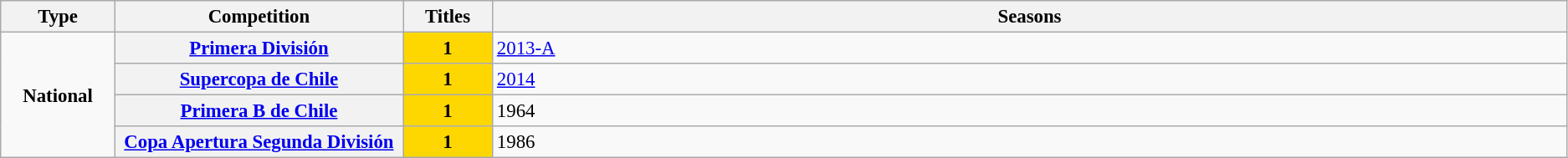<table class="wikitable plainrowheaders" style="font-size:95%; text-align:center;">
<tr>
<th style="width: 1%;">Type</th>
<th style="width: 5%;">Competition</th>
<th style="width: 1%;">Titles</th>
<th style="width: 21%;">Seasons</th>
</tr>
<tr>
<td rowspan="6"><strong>National</strong></td>
<th scope=col><a href='#'>Primera División</a></th>
<td bgcolor="gold"><strong>1</strong></td>
<td align="left"><a href='#'>2013-A</a></td>
</tr>
<tr>
<th scope="col"><a href='#'>Supercopa de Chile</a></th>
<td bgcolor="gold"><strong>1</strong></td>
<td align="left"><a href='#'>2014</a></td>
</tr>
<tr>
<th scope="col"><a href='#'>Primera B de Chile</a></th>
<td bgcolor="gold"><strong>1</strong></td>
<td align="left">1964</td>
</tr>
<tr>
<th scope="col"><a href='#'>Copa Apertura Segunda División</a></th>
<td bgcolor="gold"><strong>1</strong></td>
<td align="left">1986</td>
</tr>
</table>
